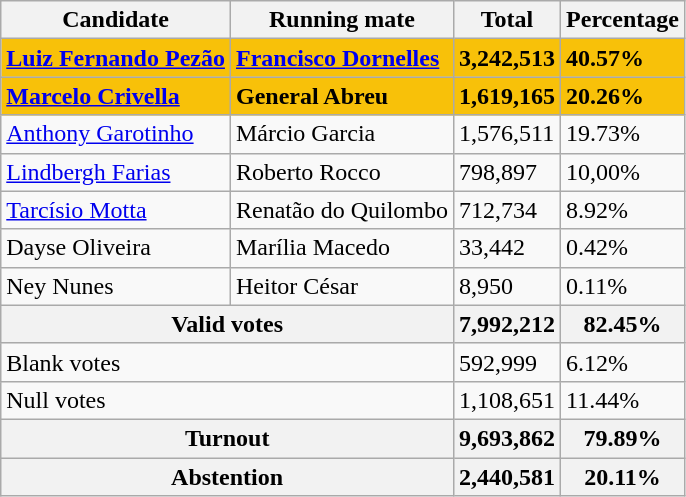<table class="wikitable">
<tr>
<th>Candidate</th>
<th>Running mate</th>
<th>Total</th>
<th>Percentage</th>
</tr>
<tr>
<td style="background:#F8C109;"><strong><a href='#'>Luiz Fernando Pezão</a></strong> </td>
<td style="background:#F8C109;"><strong><a href='#'>Francisco Dornelles</a></strong> </td>
<td style="background:#F8C109;"><strong>3,242,513</strong></td>
<td style="background:#F8C109;"><strong>40.57%</strong></td>
</tr>
<tr>
<td style="background:#F8C109;"><strong><a href='#'>Marcelo Crivella</a></strong> </td>
<td style="background:#F8C109;"><strong>General Abreu</strong> </td>
<td style="background:#F8C109;"><strong>1,619,165</strong></td>
<td style="background:#F8C109;"><strong>20.26%</strong></td>
</tr>
<tr>
<td><a href='#'>Anthony Garotinho</a> </td>
<td>Márcio Garcia </td>
<td>1,576,511</td>
<td>19.73%</td>
</tr>
<tr>
<td><a href='#'>Lindbergh Farias</a> </td>
<td>Roberto Rocco </td>
<td>798,897</td>
<td>10,00%</td>
</tr>
<tr>
<td><a href='#'>Tarcísio Motta</a> </td>
<td>Renatão do Quilombo </td>
<td>712,734</td>
<td>8.92%</td>
</tr>
<tr>
<td>Dayse Oliveira </td>
<td>Marília Macedo </td>
<td>33,442</td>
<td>0.42%</td>
</tr>
<tr>
<td>Ney Nunes </td>
<td>Heitor César </td>
<td>8,950</td>
<td>0.11%</td>
</tr>
<tr>
<th colspan="2">Valid votes</th>
<th>7,992,212</th>
<th>82.45%</th>
</tr>
<tr>
<td colspan="2">Blank votes</td>
<td>592,999</td>
<td>6.12%</td>
</tr>
<tr>
<td colspan="2">Null votes</td>
<td>1,108,651</td>
<td>11.44%</td>
</tr>
<tr>
<th colspan="2">Turnout</th>
<th>9,693,862</th>
<th>79.89%</th>
</tr>
<tr>
<th colspan="2">Abstention</th>
<th>2,440,581</th>
<th>20.11%</th>
</tr>
</table>
